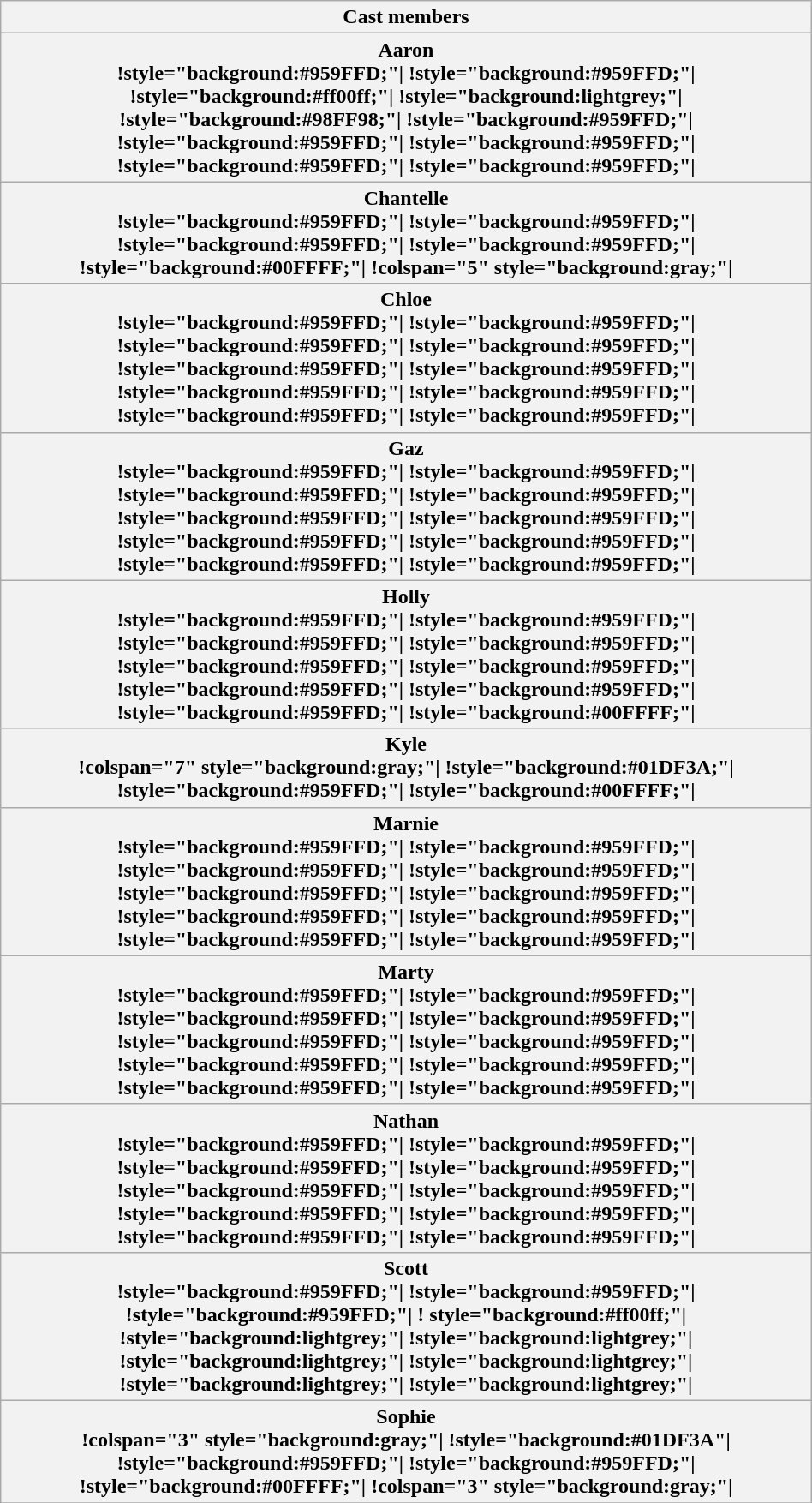<table class="wikitable" style="text-align:center; width:50%;">
<tr>
<th rowspan="2" style="width:15%;">Cast members</th>
</tr>
<tr>
</tr>
<tr>
<th>Aaron<br>!style="background:#959FFD;"|
!style="background:#959FFD;"|
!style="background:#ff00ff;"|
!style="background:lightgrey;"|
!style="background:#98FF98;"|
!style="background:#959FFD;"|
!style="background:#959FFD;"|
!style="background:#959FFD;"|
!style="background:#959FFD;"|
!style="background:#959FFD;"|</th>
</tr>
<tr>
<th>Chantelle<br>!style="background:#959FFD;"|
!style="background:#959FFD;"|
!style="background:#959FFD;"|
!style="background:#959FFD;"|
!style="background:#00FFFF;"|
!colspan="5" style="background:gray;"|</th>
</tr>
<tr>
<th>Chloe<br>!style="background:#959FFD;"|
!style="background:#959FFD;"|
!style="background:#959FFD;"|
!style="background:#959FFD;"|
!style="background:#959FFD;"|
!style="background:#959FFD;"|
!style="background:#959FFD;"|
!style="background:#959FFD;"|
!style="background:#959FFD;"|
!style="background:#959FFD;"|</th>
</tr>
<tr>
<th>Gaz<br>!style="background:#959FFD;"|
!style="background:#959FFD;"|
!style="background:#959FFD;"|
!style="background:#959FFD;"|
!style="background:#959FFD;"|
!style="background:#959FFD;"|
!style="background:#959FFD;"|
!style="background:#959FFD;"|
!style="background:#959FFD;"|
!style="background:#959FFD;"|</th>
</tr>
<tr>
<th>Holly<br>!style="background:#959FFD;"|
!style="background:#959FFD;"|
!style="background:#959FFD;"|
!style="background:#959FFD;"|
!style="background:#959FFD;"|
!style="background:#959FFD;"|
!style="background:#959FFD;"|
!style="background:#959FFD;"|
!style="background:#959FFD;"|
!style="background:#00FFFF;"|</th>
</tr>
<tr>
<th>Kyle<br>!colspan="7" style="background:gray;"|
!style="background:#01DF3A;"|
!style="background:#959FFD;"|
!style="background:#00FFFF;"|</th>
</tr>
<tr>
<th>Marnie<br>!style="background:#959FFD;"|
!style="background:#959FFD;"|
!style="background:#959FFD;"|
!style="background:#959FFD;"|
!style="background:#959FFD;"|
!style="background:#959FFD;"|
!style="background:#959FFD;"|
!style="background:#959FFD;"|
!style="background:#959FFD;"|
!style="background:#959FFD;"|</th>
</tr>
<tr>
<th>Marty<br>!style="background:#959FFD;"|
!style="background:#959FFD;"|
!style="background:#959FFD;"|
!style="background:#959FFD;"|
!style="background:#959FFD;"|
!style="background:#959FFD;"|
!style="background:#959FFD;"|
!style="background:#959FFD;"|
!style="background:#959FFD;"|
!style="background:#959FFD;"|</th>
</tr>
<tr>
<th>Nathan<br>!style="background:#959FFD;"|
!style="background:#959FFD;"|
!style="background:#959FFD;"|
!style="background:#959FFD;"|
!style="background:#959FFD;"|
!style="background:#959FFD;"|
!style="background:#959FFD;"|
!style="background:#959FFD;"|
!style="background:#959FFD;"|
!style="background:#959FFD;"|</th>
</tr>
<tr>
<th>Scott<br>!style="background:#959FFD;"|
!style="background:#959FFD;"|
!style="background:#959FFD;"|
! style="background:#ff00ff;"|
!style="background:lightgrey;"|
!style="background:lightgrey;"|
!style="background:lightgrey;"|
!style="background:lightgrey;"|
!style="background:lightgrey;"|
!style="background:lightgrey;"|</th>
</tr>
<tr>
<th>Sophie<br>!colspan="3" style="background:gray;"|
!style="background:#01DF3A"|
!style="background:#959FFD;"|
!style="background:#959FFD;"|
!style="background:#00FFFF;"|
!colspan="3" style="background:gray;"|</th>
</tr>
<tr>
</tr>
</table>
